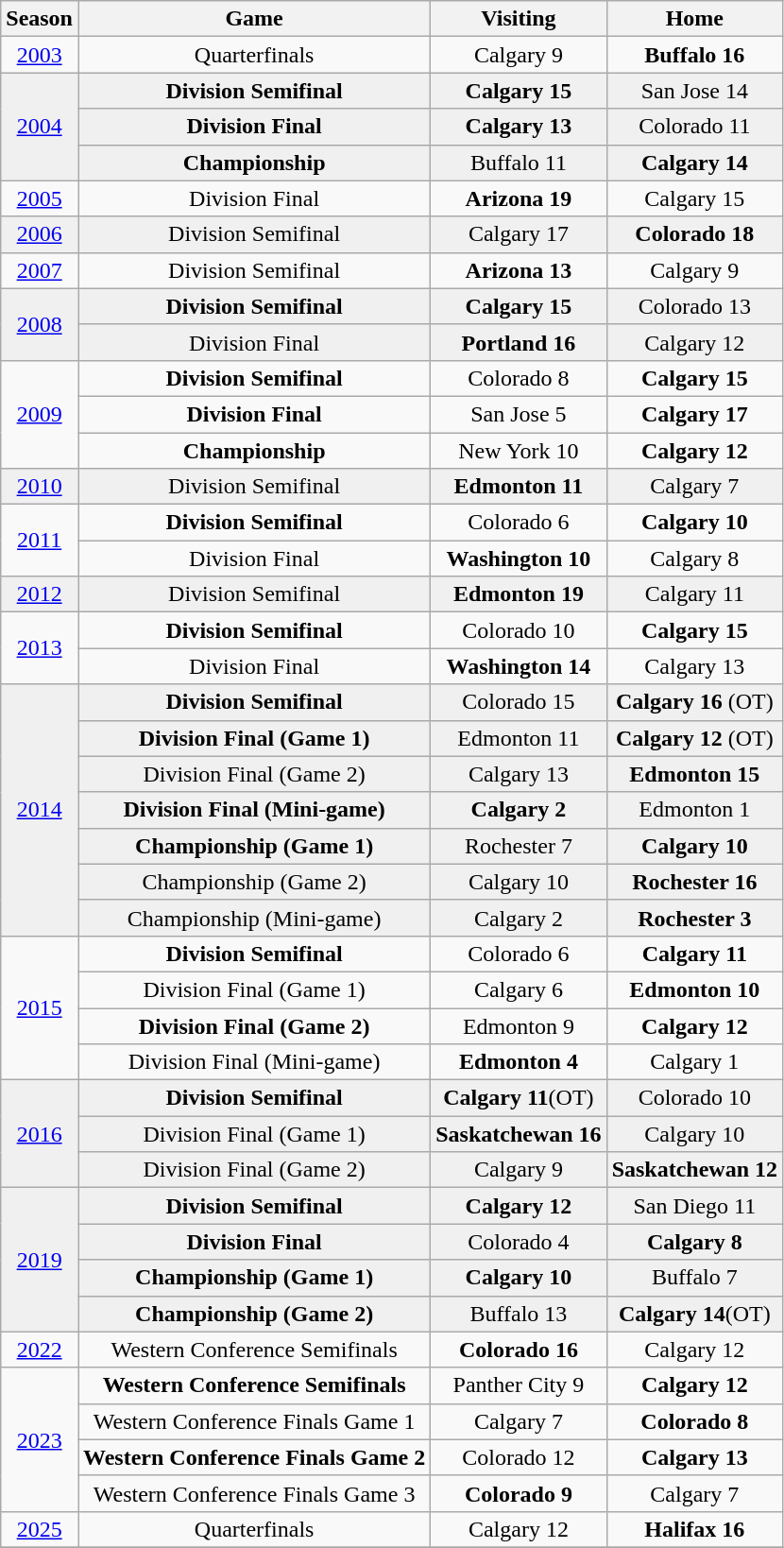<table class="wikitable" style="text-align:center">
<tr>
<th>Season</th>
<th>Game</th>
<th>Visiting</th>
<th>Home</th>
</tr>
<tr>
<td><a href='#'>2003</a></td>
<td>Quarterfinals</td>
<td>Calgary 9</td>
<td><strong>Buffalo 16</strong></td>
</tr>
<tr bgcolor="#f0f0f0">
<td rowspan="3"><a href='#'>2004</a></td>
<td><strong>Division Semifinal</strong></td>
<td><strong>Calgary 15</strong></td>
<td>San Jose 14</td>
</tr>
<tr bgcolor="#f0f0f0">
<td><strong>Division Final</strong></td>
<td><strong>Calgary 13</strong></td>
<td>Colorado 11</td>
</tr>
<tr bgcolor="#f0f0f0">
<td><strong>Championship</strong></td>
<td>Buffalo 11</td>
<td><strong>Calgary 14</strong></td>
</tr>
<tr>
<td><a href='#'>2005</a></td>
<td>Division Final</td>
<td><strong>Arizona 19</strong></td>
<td>Calgary 15</td>
</tr>
<tr bgcolor="#f0f0f0">
<td><a href='#'>2006</a></td>
<td>Division Semifinal</td>
<td>Calgary 17</td>
<td><strong>Colorado 18</strong></td>
</tr>
<tr>
<td><a href='#'>2007</a></td>
<td>Division Semifinal</td>
<td><strong>Arizona 13</strong></td>
<td>Calgary 9</td>
</tr>
<tr bgcolor="#f0f0f0">
<td rowspan="2"><a href='#'>2008</a></td>
<td><strong>Division Semifinal</strong></td>
<td><strong>Calgary 15</strong></td>
<td>Colorado 13</td>
</tr>
<tr bgcolor="#f0f0f0">
<td>Division Final</td>
<td><strong>Portland 16</strong></td>
<td>Calgary 12</td>
</tr>
<tr>
<td rowspan="3"><a href='#'>2009</a></td>
<td><strong>Division Semifinal</strong></td>
<td>Colorado 8</td>
<td><strong>Calgary 15</strong></td>
</tr>
<tr>
<td><strong>Division Final</strong></td>
<td>San Jose 5</td>
<td><strong>Calgary 17</strong></td>
</tr>
<tr>
<td><strong>Championship</strong></td>
<td>New York 10</td>
<td><strong>Calgary 12</strong></td>
</tr>
<tr bgcolor="#f0f0f0">
<td><a href='#'>2010</a></td>
<td>Division Semifinal</td>
<td><strong>Edmonton 11</strong></td>
<td>Calgary 7</td>
</tr>
<tr>
<td rowspan="2"><a href='#'>2011</a></td>
<td><strong>Division Semifinal</strong></td>
<td>Colorado 6</td>
<td><strong>Calgary 10</strong></td>
</tr>
<tr>
<td>Division Final</td>
<td><strong>Washington 10</strong></td>
<td>Calgary 8</td>
</tr>
<tr bgcolor="#f0f0f0">
<td><a href='#'>2012</a></td>
<td>Division Semifinal</td>
<td><strong>Edmonton 19</strong></td>
<td>Calgary 11</td>
</tr>
<tr>
<td rowspan="2"><a href='#'>2013</a></td>
<td><strong>Division Semifinal</strong></td>
<td>Colorado 10</td>
<td><strong>Calgary 15</strong></td>
</tr>
<tr>
<td>Division Final</td>
<td><strong>Washington 14</strong></td>
<td>Calgary 13</td>
</tr>
<tr bgcolor="#f0f0f0">
<td rowspan="7"><a href='#'>2014</a></td>
<td><strong>Division Semifinal</strong></td>
<td>Colorado 15</td>
<td><strong>Calgary 16</strong> (OT)</td>
</tr>
<tr bgcolor="#f0f0f0">
<td><strong>Division Final (Game 1)</strong></td>
<td>Edmonton 11</td>
<td><strong>Calgary 12</strong> (OT)</td>
</tr>
<tr bgcolor="#f0f0f0">
<td>Division Final (Game 2)</td>
<td>Calgary 13</td>
<td><strong>Edmonton 15</strong></td>
</tr>
<tr bgcolor="#f0f0f0">
<td><strong>Division Final (Mini-game)</strong></td>
<td><strong>Calgary 2</strong></td>
<td>Edmonton 1</td>
</tr>
<tr bgcolor="#f0f0f0">
<td><strong>Championship (Game 1)</strong></td>
<td>Rochester 7</td>
<td><strong>Calgary 10</strong></td>
</tr>
<tr bgcolor="#f0f0f0">
<td>Championship (Game 2)</td>
<td>Calgary 10</td>
<td><strong>Rochester 16</strong></td>
</tr>
<tr bgcolor="#f0f0f0">
<td>Championship (Mini-game)</td>
<td>Calgary 2</td>
<td><strong>Rochester 3</strong></td>
</tr>
<tr>
<td rowspan="4"><a href='#'>2015</a></td>
<td><strong>Division Semifinal</strong></td>
<td>Colorado 6</td>
<td><strong>Calgary 11</strong></td>
</tr>
<tr>
<td>Division Final (Game 1)</td>
<td>Calgary 6</td>
<td><strong>Edmonton 10</strong></td>
</tr>
<tr>
<td><strong>Division Final (Game 2)</strong></td>
<td>Edmonton 9</td>
<td><strong>Calgary 12</strong></td>
</tr>
<tr>
<td>Division Final (Mini-game)</td>
<td><strong>Edmonton 4</strong></td>
<td>Calgary 1</td>
</tr>
<tr bgcolor="#f0f0f0">
<td rowspan="3"><a href='#'>2016</a></td>
<td><strong>Division Semifinal</strong></td>
<td><strong>Calgary 11</strong>(OT)</td>
<td>Colorado 10</td>
</tr>
<tr bgcolor="#f0f0f0">
<td>Division Final (Game 1)</td>
<td><strong>Saskatchewan 16</strong></td>
<td>Calgary 10</td>
</tr>
<tr bgcolor="#f0f0f0">
<td>Division Final (Game 2)</td>
<td>Calgary 9</td>
<td><strong>Saskatchewan 12</strong></td>
</tr>
<tr bgcolor="#f0f0f0">
<td rowspan="4"><a href='#'>2019</a></td>
<td><strong>Division Semifinal</strong></td>
<td><strong>Calgary 12</strong></td>
<td>San Diego 11</td>
</tr>
<tr bgcolor="#f0f0f0">
<td><strong>Division Final</strong></td>
<td>Colorado 4</td>
<td><strong>Calgary 8</strong></td>
</tr>
<tr bgcolor="#f0f0f0">
<td><strong>Championship (Game 1)</strong></td>
<td><strong>Calgary 10</strong></td>
<td>Buffalo 7</td>
</tr>
<tr bgcolor="#f0f0f0">
<td><strong>Championship (Game 2)</strong></td>
<td>Buffalo 13</td>
<td><strong>Calgary 14</strong>(OT)</td>
</tr>
<tr>
<td><a href='#'>2022</a></td>
<td>Western Conference Semifinals</td>
<td><strong>Colorado 16</strong></td>
<td>Calgary 12</td>
</tr>
<tr>
<td rowspan="4"><a href='#'>2023</a></td>
<td><strong>Western Conference Semifinals</strong></td>
<td>Panther City 9</td>
<td><strong>Calgary 12</strong></td>
</tr>
<tr>
<td>Western Conference Finals Game 1</td>
<td>Calgary 7</td>
<td><strong>Colorado 8</strong></td>
</tr>
<tr>
<td><strong>Western Conference Finals Game 2</strong></td>
<td>Colorado 12</td>
<td><strong>Calgary 13</strong></td>
</tr>
<tr>
<td>Western Conference Finals Game 3</td>
<td><strong>Colorado 9</strong></td>
<td>Calgary 7</td>
</tr>
<tr>
<td><a href='#'>2025</a></td>
<td>Quarterfinals</td>
<td>Calgary 12</td>
<td><strong>Halifax 16</strong></td>
</tr>
<tr>
</tr>
</table>
